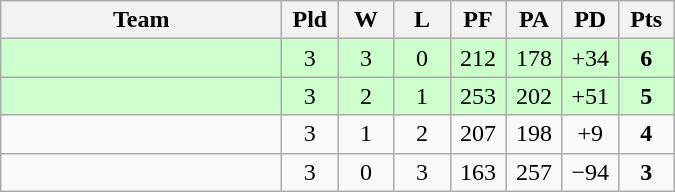<table class=wikitable style="text-align:center">
<tr>
<th width=180>Team</th>
<th width=30>Pld</th>
<th width=30>W</th>
<th width=30>L</th>
<th width=30>PF</th>
<th width=30>PA</th>
<th width=30>PD</th>
<th width=30>Pts</th>
</tr>
<tr align=center bgcolor="#ccffcc">
<td align=left></td>
<td>3</td>
<td>3</td>
<td>0</td>
<td>212</td>
<td>178</td>
<td>+34</td>
<td><strong>6</strong></td>
</tr>
<tr align=center bgcolor="#ccffcc">
<td align=left></td>
<td>3</td>
<td>2</td>
<td>1</td>
<td>253</td>
<td>202</td>
<td>+51</td>
<td><strong>5</strong></td>
</tr>
<tr align=center>
<td align=left></td>
<td>3</td>
<td>1</td>
<td>2</td>
<td>207</td>
<td>198</td>
<td>+9</td>
<td><strong>4</strong></td>
</tr>
<tr align=center>
<td align=left></td>
<td>3</td>
<td>0</td>
<td>3</td>
<td>163</td>
<td>257</td>
<td>−94</td>
<td><strong>3</strong></td>
</tr>
</table>
